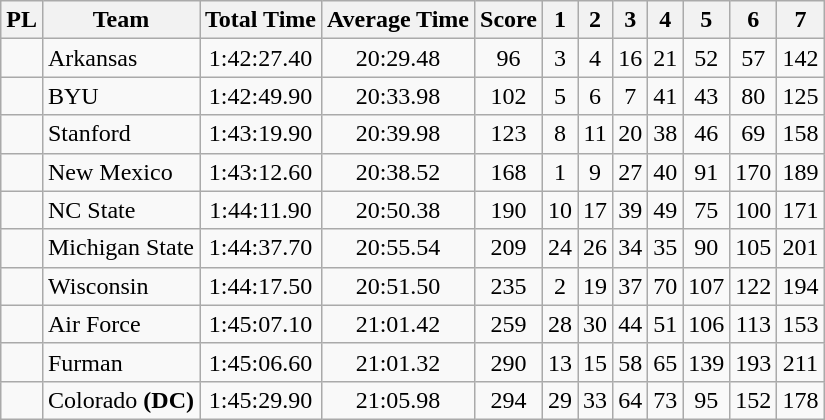<table class="wikitable sortable" style="text-align:center">
<tr>
<th>PL</th>
<th>Team</th>
<th>Total Time</th>
<th>Average Time</th>
<th>Score</th>
<th>1</th>
<th>2</th>
<th>3</th>
<th>4</th>
<th>5</th>
<th>6</th>
<th>7</th>
</tr>
<tr>
<td></td>
<td align=left>Arkansas</td>
<td>1:42:27.40</td>
<td>20:29.48</td>
<td>96</td>
<td>3</td>
<td>4</td>
<td>16</td>
<td>21</td>
<td>52</td>
<td>57</td>
<td>142</td>
</tr>
<tr>
<td></td>
<td align=left>BYU</td>
<td>1:42:49.90</td>
<td>20:33.98</td>
<td>102</td>
<td>5</td>
<td>6</td>
<td>7</td>
<td>41</td>
<td>43</td>
<td>80</td>
<td>125</td>
</tr>
<tr>
<td></td>
<td align=left>Stanford</td>
<td>1:43:19.90</td>
<td>20:39.98</td>
<td>123</td>
<td>8</td>
<td>11</td>
<td>20</td>
<td>38</td>
<td>46</td>
<td>69</td>
<td>158</td>
</tr>
<tr>
<td></td>
<td align=left>New Mexico</td>
<td>1:43:12.60</td>
<td>20:38.52</td>
<td>168</td>
<td>1</td>
<td>9</td>
<td>27</td>
<td>40</td>
<td>91</td>
<td>170</td>
<td>189</td>
</tr>
<tr>
<td></td>
<td align=left>NC State</td>
<td>1:44:11.90</td>
<td>20:50.38</td>
<td>190</td>
<td>10</td>
<td>17</td>
<td>39</td>
<td>49</td>
<td>75</td>
<td>100</td>
<td>171</td>
</tr>
<tr>
<td></td>
<td align=left>Michigan State</td>
<td>1:44:37.70</td>
<td>20:55.54</td>
<td>209</td>
<td>24</td>
<td>26</td>
<td>34</td>
<td>35</td>
<td>90</td>
<td>105</td>
<td>201</td>
</tr>
<tr>
<td></td>
<td align=left>Wisconsin</td>
<td>1:44:17.50</td>
<td>20:51.50</td>
<td>235</td>
<td>2</td>
<td>19</td>
<td>37</td>
<td>70</td>
<td>107</td>
<td>122</td>
<td>194</td>
</tr>
<tr>
<td></td>
<td align=left>Air Force</td>
<td>1:45:07.10</td>
<td>21:01.42</td>
<td>259</td>
<td>28</td>
<td>30</td>
<td>44</td>
<td>51</td>
<td>106</td>
<td>113</td>
<td>153</td>
</tr>
<tr>
<td></td>
<td align=left>Furman</td>
<td>1:45:06.60</td>
<td>21:01.32</td>
<td>290</td>
<td>13</td>
<td>15</td>
<td>58</td>
<td>65</td>
<td>139</td>
<td>193</td>
<td>211</td>
</tr>
<tr>
<td></td>
<td align=left>Colorado <strong>(DC)</strong></td>
<td>1:45:29.90</td>
<td>21:05.98</td>
<td>294</td>
<td>29</td>
<td>33</td>
<td>64</td>
<td>73</td>
<td>95</td>
<td>152</td>
<td>178</td>
</tr>
</table>
